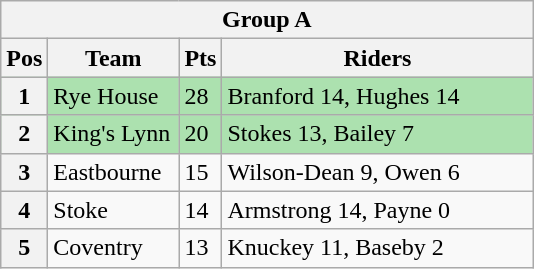<table class="wikitable">
<tr>
<th colspan="4">Group A</th>
</tr>
<tr>
<th width=20>Pos</th>
<th width=80>Team</th>
<th width=20>Pts</th>
<th width=200>Riders</th>
</tr>
<tr style="background:#ACE1AF;">
<th>1</th>
<td>Rye House</td>
<td>28</td>
<td>Branford 14, Hughes 14</td>
</tr>
<tr style="background:#ACE1AF;">
<th>2</th>
<td>King's Lynn</td>
<td>20</td>
<td>Stokes 13, Bailey 7</td>
</tr>
<tr>
<th>3</th>
<td>Eastbourne</td>
<td>15</td>
<td>Wilson-Dean 9, Owen 6</td>
</tr>
<tr>
<th>4</th>
<td>Stoke</td>
<td>14</td>
<td>Armstrong 14, Payne 0</td>
</tr>
<tr>
<th>5</th>
<td>Coventry</td>
<td>13</td>
<td>Knuckey 11, Baseby 2</td>
</tr>
</table>
